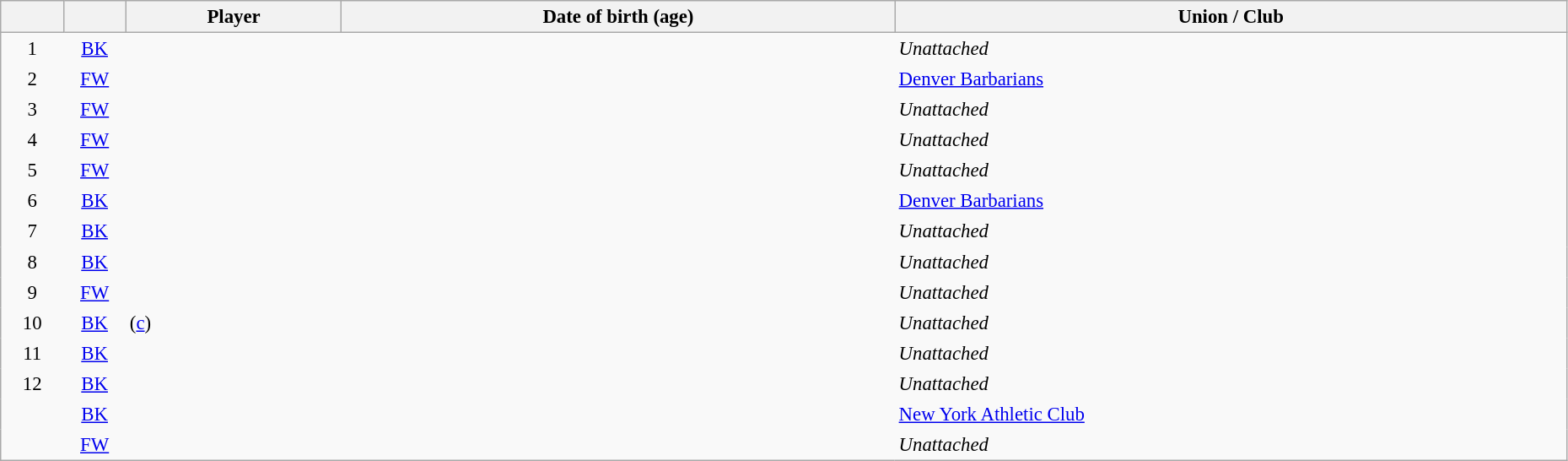<table class="sortable wikitable plainrowheaders" style="font-size:95%; width: 98%">
<tr>
<th scope="col" style="width:4%"></th>
<th scope="col" style="width:4%"></th>
<th scope="col">Player</th>
<th scope="col">Date of birth (age)</th>
<th scope="col">Union / Club</th>
</tr>
<tr>
<td style="text-align:center; border:0">1</td>
<td style="text-align:center; border:0"><a href='#'>BK</a></td>
<td style="text-align:left; border:0"></td>
<td style="text-align:left; border:0"></td>
<td style="text-align:left; border:0"><em>Unattached</em></td>
</tr>
<tr>
<td style="text-align:center; border:0">2</td>
<td style="text-align:center; border:0"><a href='#'>FW</a></td>
<td style="text-align:left; border:0"></td>
<td style="text-align:left; border:0"></td>
<td style="text-align:left; border:0"><a href='#'>Denver Barbarians</a></td>
</tr>
<tr>
<td style="text-align:center; border:0">3</td>
<td style="text-align:center; border:0"><a href='#'>FW</a></td>
<td style="text-align:left; border:0"></td>
<td style="text-align:left; border:0"></td>
<td style="text-align:left; border:0"><em>Unattached</em></td>
</tr>
<tr>
<td style="text-align:center; border:0">4</td>
<td style="text-align:center; border:0"><a href='#'>FW</a></td>
<td style="text-align:left; border:0"></td>
<td style="text-align:left; border:0"></td>
<td style="text-align:left; border:0"><em>Unattached</em></td>
</tr>
<tr>
<td style="text-align:center; border:0">5</td>
<td style="text-align:center; border:0"><a href='#'>FW</a></td>
<td style="text-align:left; border:0"></td>
<td style="text-align:left; border:0"></td>
<td style="text-align:left; border:0"><em>Unattached</em></td>
</tr>
<tr>
<td style="text-align:center; border:0">6</td>
<td style="text-align:center; border:0"><a href='#'>BK</a></td>
<td style="text-align:left; border:0"></td>
<td style="text-align:left; border:0"></td>
<td style="text-align:left; border:0"><a href='#'>Denver Barbarians</a></td>
</tr>
<tr>
<td style="text-align:center; border:0">7</td>
<td style="text-align:center; border:0"><a href='#'>BK</a></td>
<td style="text-align:left; border:0"></td>
<td style="text-align:left; border:0"></td>
<td style="text-align:left; border:0"><em>Unattached</em></td>
</tr>
<tr>
<td style="text-align:center; border:0">8</td>
<td style="text-align:center; border:0"><a href='#'>BK</a></td>
<td style="text-align:left; border:0"></td>
<td style="text-align:left; border:0"></td>
<td style="text-align:left; border:0"><em>Unattached</em></td>
</tr>
<tr>
<td style="text-align:center; border:0">9</td>
<td style="text-align:center; border:0"><a href='#'>FW</a></td>
<td style="text-align:left; border:0"></td>
<td style="text-align:left; border:0"></td>
<td style="text-align:left; border:0"><em>Unattached</em></td>
</tr>
<tr>
<td style="text-align:center; border:0">10</td>
<td style="text-align:center; border:0"><a href='#'>BK</a></td>
<td style="text-align:left; border:0"> (<a href='#'>c</a>)</td>
<td style="text-align:left; border:0"></td>
<td style="text-align:left; border:0"><em>Unattached</em></td>
</tr>
<tr>
<td style="text-align:center; border:0">11</td>
<td style="text-align:center; border:0"><a href='#'>BK</a></td>
<td style="text-align:left; border:0"></td>
<td style="text-align:left; border:0"></td>
<td style="text-align:left; border:0"><em>Unattached</em></td>
</tr>
<tr>
<td style="text-align:center; border:0">12</td>
<td style="text-align:center; border:0"><a href='#'>BK</a></td>
<td style="text-align:left; border:0"></td>
<td style="text-align:left; border:0"></td>
<td style="text-align:left; border:0"><em>Unattached</em></td>
</tr>
<tr>
<td style="text-align:center; border:0"></td>
<td style="text-align:center; border:0"><a href='#'>BK</a></td>
<td style="text-align:left; border:0"></td>
<td style="text-align:left; border:0"></td>
<td style="text-align:left; border:0"><a href='#'>New York Athletic Club</a></td>
</tr>
<tr>
<td style="text-align:center; border:0"></td>
<td style="text-align:center; border:0"><a href='#'>FW</a></td>
<td style="text-align:left; border:0"></td>
<td style="text-align:left; border:0"></td>
<td style="text-align:left; border:0"><em>Unattached</em></td>
</tr>
</table>
